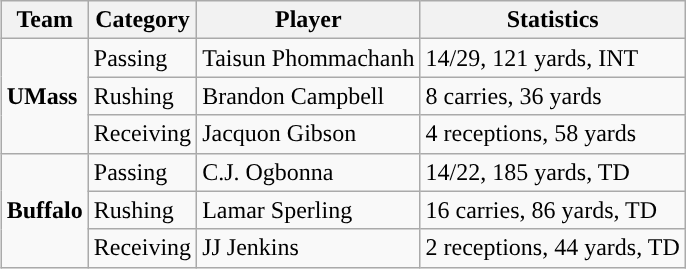<table class="wikitable" style="float: right;">
<tr>
<th>Team</th>
<th>Category</th>
<th>Player</th>
<th>Statistics</th>
</tr>
<tr>
<td rowspan=3><strong>UMass</strong></td>
<td>Passing</td>
<td>Taisun Phommachanh</td>
<td>14/29, 121 yards, INT</td>
</tr>
<tr>
<td>Rushing</td>
<td>Brandon Campbell</td>
<td>8 carries, 36 yards</td>
</tr>
<tr>
<td>Receiving</td>
<td>Jacquon Gibson</td>
<td>4 receptions, 58 yards</td>
</tr>
<tr>
<td rowspan=3><strong>Buffalo</strong></td>
<td>Passing</td>
<td>C.J. Ogbonna</td>
<td>14/22, 185 yards, TD</td>
</tr>
<tr>
<td>Rushing</td>
<td>Lamar Sperling</td>
<td>16 carries, 86 yards, TD</td>
</tr>
<tr>
<td>Receiving</td>
<td>JJ Jenkins</td>
<td>2 receptions, 44 yards, TD</td>
</tr>
</table>
